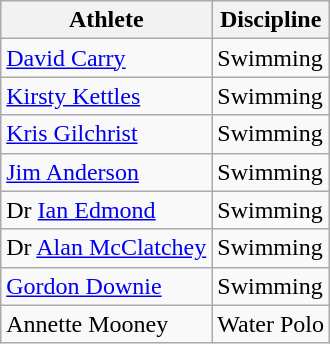<table class="wikitable unsortable">
<tr>
<th>Athlete</th>
<th>Discipline</th>
</tr>
<tr>
<td><a href='#'>David Carry</a></td>
<td>Swimming</td>
</tr>
<tr>
<td><a href='#'>Kirsty Kettles</a></td>
<td>Swimming</td>
</tr>
<tr>
<td><a href='#'>Kris Gilchrist</a></td>
<td>Swimming</td>
</tr>
<tr>
<td><a href='#'>Jim Anderson</a></td>
<td>Swimming</td>
</tr>
<tr>
<td>Dr <a href='#'>Ian Edmond</a></td>
<td>Swimming</td>
</tr>
<tr>
<td>Dr <a href='#'>Alan McClatchey</a></td>
<td>Swimming</td>
</tr>
<tr>
<td><a href='#'>Gordon Downie</a></td>
<td>Swimming</td>
</tr>
<tr>
<td>Annette Mooney</td>
<td>Water Polo</td>
</tr>
</table>
